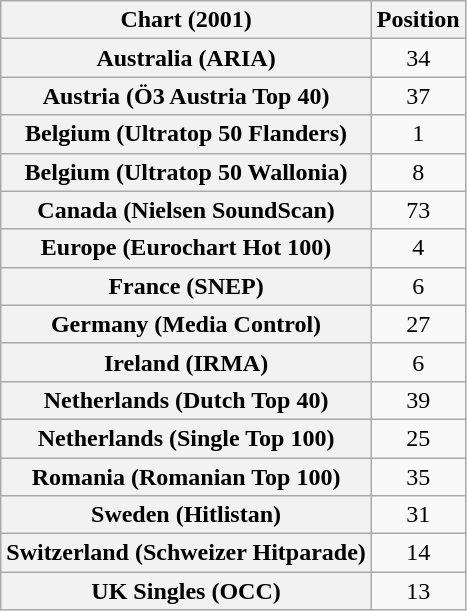<table class="wikitable sortable plainrowheaders" style="text-align:center">
<tr>
<th scope="col">Chart (2001)</th>
<th scope="col">Position</th>
</tr>
<tr>
<th scope="row">Australia (ARIA)</th>
<td>34</td>
</tr>
<tr>
<th scope="row">Austria (Ö3 Austria Top 40)</th>
<td>37</td>
</tr>
<tr>
<th scope="row">Belgium (Ultratop 50 Flanders)</th>
<td>1</td>
</tr>
<tr>
<th scope="row">Belgium (Ultratop 50 Wallonia)</th>
<td>8</td>
</tr>
<tr>
<th scope="row">Canada (Nielsen SoundScan)</th>
<td>73</td>
</tr>
<tr>
<th scope="row">Europe (Eurochart Hot 100)</th>
<td>4</td>
</tr>
<tr>
<th scope="row">France (SNEP)</th>
<td>6</td>
</tr>
<tr>
<th scope="row">Germany (Media Control)</th>
<td>27</td>
</tr>
<tr>
<th scope="row">Ireland (IRMA)</th>
<td>6</td>
</tr>
<tr>
<th scope="row">Netherlands (Dutch Top 40)</th>
<td>39</td>
</tr>
<tr>
<th scope="row">Netherlands (Single Top 100)</th>
<td>25</td>
</tr>
<tr>
<th scope="row">Romania (Romanian Top 100)</th>
<td>35</td>
</tr>
<tr>
<th scope="row">Sweden (Hitlistan)</th>
<td>31</td>
</tr>
<tr>
<th scope="row">Switzerland (Schweizer Hitparade)</th>
<td>14</td>
</tr>
<tr>
<th scope="row">UK Singles (OCC)</th>
<td>13</td>
</tr>
</table>
